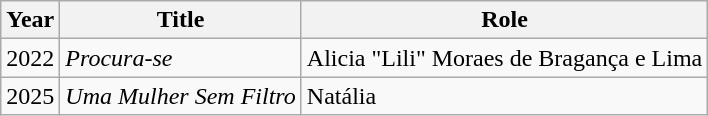<table class="wikitable">
<tr>
<th>Year</th>
<th>Title</th>
<th>Role</th>
</tr>
<tr>
<td>2022</td>
<td><em>Procura-se</em></td>
<td>Alicia "Lili" Moraes de Bragança e Lima</td>
</tr>
<tr>
<td>2025</td>
<td><em>Uma Mulher Sem Filtro</em></td>
<td>Natália</td>
</tr>
</table>
